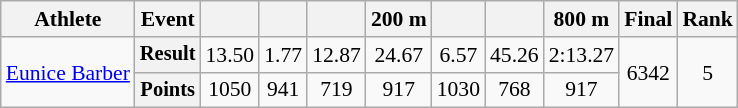<table class="wikitable" border="1" style="font-size:90%">
<tr>
<th>Athlete</th>
<th>Event</th>
<th></th>
<th></th>
<th></th>
<th>200 m</th>
<th></th>
<th></th>
<th>800 m</th>
<th>Final</th>
<th>Rank</th>
</tr>
<tr align=center>
<td rowspan=2 align=left><a href='#'>Eunice Barber</a></td>
<th style="font-size:95%">Result</th>
<td>13.50</td>
<td>1.77</td>
<td>12.87</td>
<td>24.67</td>
<td>6.57</td>
<td>45.26</td>
<td>2:13.27</td>
<td rowspan=2>6342</td>
<td rowspan=2>5</td>
</tr>
<tr align=center>
<th style="font-size:95%">Points</th>
<td>1050</td>
<td>941</td>
<td>719</td>
<td>917</td>
<td>1030</td>
<td>768</td>
<td>917</td>
</tr>
</table>
